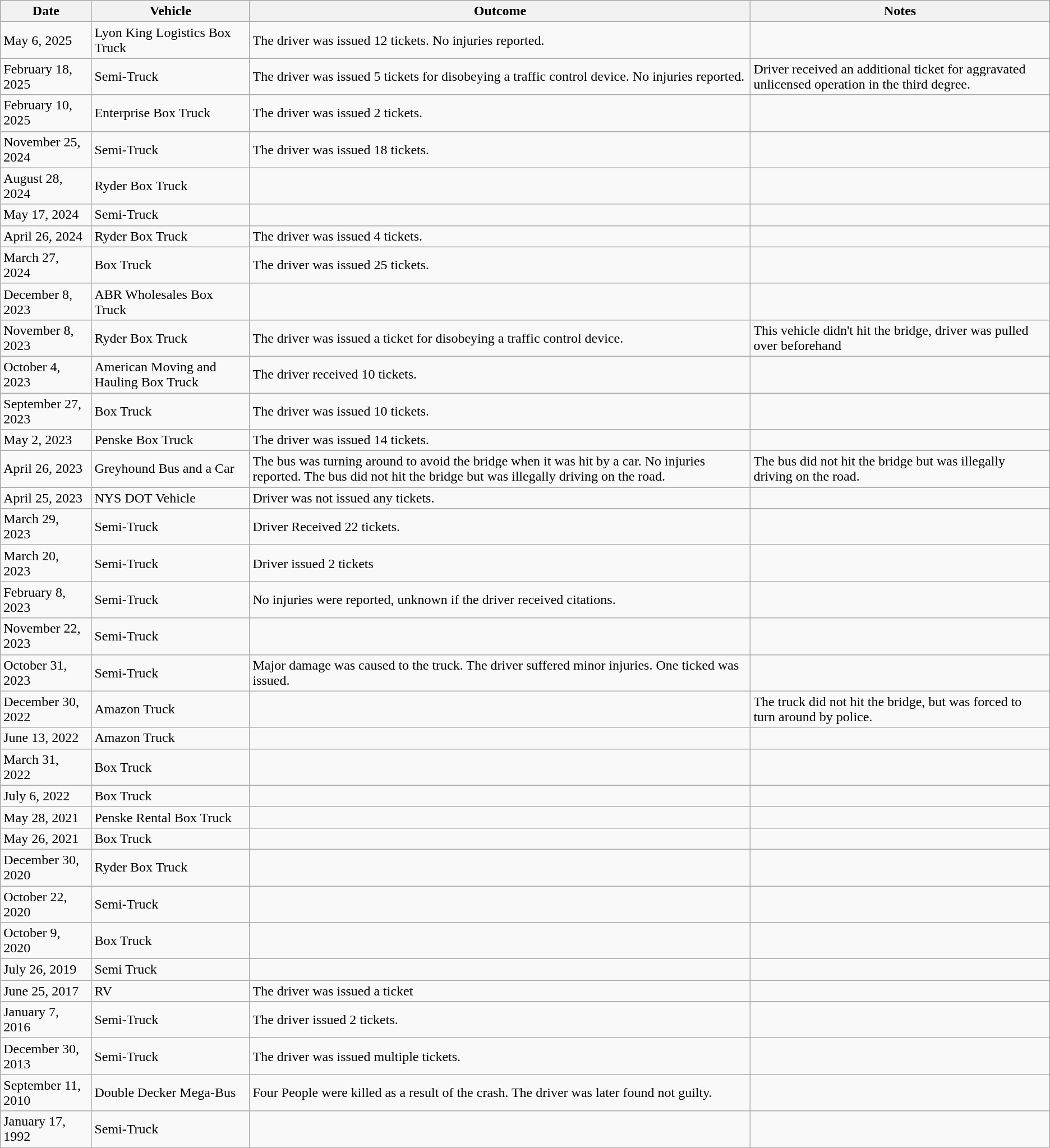<table class="wikitable sortable">
<tr>
<th>Date</th>
<th>Vehicle</th>
<th>Outcome</th>
<th>Notes</th>
</tr>
<tr>
<td>May 6, 2025</td>
<td>Lyon King Logistics Box Truck</td>
<td>The driver was issued 12 tickets. No injuries reported.</td>
<td></td>
</tr>
<tr>
<td>February 18, 2025</td>
<td>Semi-Truck</td>
<td>The driver was issued 5 tickets for disobeying a traffic control device. No injuries reported.</td>
<td>Driver received an additional ticket for aggravated unlicensed operation in the third degree.</td>
</tr>
<tr>
<td>February 10, 2025</td>
<td>Enterprise Box Truck</td>
<td>The driver was issued 2 tickets.</td>
<td></td>
</tr>
<tr>
<td>November 25, 2024</td>
<td>Semi-Truck</td>
<td>The driver was issued 18 tickets.</td>
<td></td>
</tr>
<tr>
<td>August 28, 2024</td>
<td>Ryder Box Truck</td>
<td></td>
<td></td>
</tr>
<tr>
<td>May 17, 2024</td>
<td>Semi-Truck</td>
<td></td>
<td></td>
</tr>
<tr>
<td>April 26, 2024</td>
<td>Ryder Box Truck</td>
<td>The driver was issued 4 tickets.</td>
<td></td>
</tr>
<tr>
<td>March 27, 2024</td>
<td>Box Truck</td>
<td>The driver was issued 25 tickets.</td>
<td></td>
</tr>
<tr>
<td>December 8, 2023</td>
<td>ABR Wholesales Box Truck</td>
<td></td>
<td></td>
</tr>
<tr>
<td>November 8, 2023</td>
<td>Ryder Box Truck</td>
<td>The driver was issued a ticket for disobeying a traffic control device.</td>
<td>This vehicle didn't hit the bridge, driver was pulled over beforehand</td>
</tr>
<tr>
<td>October 4, 2023</td>
<td>American Moving and Hauling Box Truck</td>
<td>The driver received 10 tickets.</td>
<td></td>
</tr>
<tr>
<td>September 27, 2023</td>
<td>Box Truck</td>
<td>The driver was issued 10 tickets.</td>
<td></td>
</tr>
<tr>
<td>May 2, 2023</td>
<td>Penske Box Truck</td>
<td>The driver was issued 14 tickets.</td>
<td></td>
</tr>
<tr>
<td>April 26, 2023</td>
<td>Greyhound Bus and a Car</td>
<td>The bus was turning around to avoid the bridge when it was hit by a car. No injuries reported. The bus did not hit the bridge but was illegally driving on the road.</td>
<td>The bus did not hit the bridge but was illegally driving on the road.</td>
</tr>
<tr>
<td>April 25, 2023</td>
<td>NYS DOT Vehicle</td>
<td>Driver was not issued any tickets.</td>
<td></td>
</tr>
<tr>
<td>March 29, 2023</td>
<td>Semi-Truck</td>
<td>Driver Received 22 tickets.</td>
<td></td>
</tr>
<tr>
<td>March 20, 2023</td>
<td>Semi-Truck</td>
<td>Driver issued 2 tickets</td>
<td></td>
</tr>
<tr>
<td>February 8, 2023</td>
<td>Semi-Truck</td>
<td>No injuries were reported, unknown if the driver received citations.</td>
<td></td>
</tr>
<tr>
<td>November 22, 2023</td>
<td>Semi-Truck</td>
<td></td>
<td></td>
</tr>
<tr>
<td>October 31, 2023</td>
<td>Semi-Truck</td>
<td>Major damage was caused to the truck. The driver suffered minor injuries. One ticked was issued.</td>
<td></td>
</tr>
<tr>
<td>December 30, 2022</td>
<td>Amazon Truck</td>
<td></td>
<td>The truck did not hit the bridge, but was forced to turn around by police.</td>
</tr>
<tr>
<td>June 13, 2022</td>
<td>Amazon Truck</td>
<td></td>
<td></td>
</tr>
<tr>
<td>March 31, 2022</td>
<td>Box Truck</td>
<td></td>
<td></td>
</tr>
<tr>
<td>July 6, 2022</td>
<td>Box Truck</td>
<td></td>
<td></td>
</tr>
<tr>
<td>May 28, 2021</td>
<td>Penske Rental Box Truck</td>
<td></td>
<td></td>
</tr>
<tr>
<td>May 26, 2021</td>
<td>Box Truck</td>
<td></td>
<td></td>
</tr>
<tr>
<td>December 30, 2020</td>
<td>Ryder Box Truck</td>
<td></td>
<td></td>
</tr>
<tr>
<td>October 22, 2020</td>
<td>Semi-Truck</td>
<td></td>
<td></td>
</tr>
<tr>
<td>October 9, 2020</td>
<td>Box Truck</td>
<td></td>
<td></td>
</tr>
<tr>
<td>July 26, 2019</td>
<td>Semi Truck</td>
<td></td>
<td></td>
</tr>
<tr>
<td>June 25, 2017</td>
<td>RV</td>
<td>The driver was issued a ticket</td>
<td></td>
</tr>
<tr>
<td>January 7, 2016</td>
<td>Semi-Truck</td>
<td>The driver issued 2 tickets.</td>
<td></td>
</tr>
<tr>
<td>December 30, 2013</td>
<td>Semi-Truck</td>
<td>The driver was issued multiple tickets.</td>
<td></td>
</tr>
<tr>
<td>September 11, 2010</td>
<td>Double Decker Mega-Bus</td>
<td>Four People were killed as a result of the crash. The driver was later found not guilty.</td>
<td></td>
</tr>
<tr>
<td>January 17, 1992</td>
<td>Semi-Truck</td>
<td></td>
<td></td>
</tr>
</table>
